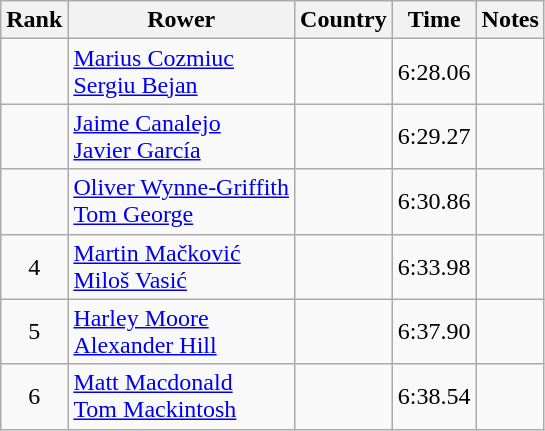<table class="wikitable" style="text-align:center">
<tr>
<th>Rank</th>
<th>Rower</th>
<th>Country</th>
<th>Time</th>
<th>Notes</th>
</tr>
<tr>
<td></td>
<td align="left"><a href='#'>Marius Cozmiuc</a><br><a href='#'>Sergiu Bejan</a></td>
<td align="left"></td>
<td>6:28.06</td>
<td></td>
</tr>
<tr>
<td></td>
<td align="left"><a href='#'>Jaime Canalejo</a><br><a href='#'>Javier García</a></td>
<td align="left"></td>
<td>6:29.27</td>
<td></td>
</tr>
<tr>
<td></td>
<td align="left"><a href='#'>Oliver Wynne-Griffith</a><br><a href='#'>Tom George</a></td>
<td align="left"></td>
<td>6:30.86</td>
<td></td>
</tr>
<tr>
<td>4</td>
<td align="left"><a href='#'>Martin Mačković</a><br><a href='#'>Miloš Vasić</a></td>
<td align="left"></td>
<td>6:33.98</td>
<td></td>
</tr>
<tr>
<td>5</td>
<td align="left"><a href='#'>Harley Moore</a><br><a href='#'>Alexander Hill</a></td>
<td align="left"></td>
<td>6:37.90</td>
<td></td>
</tr>
<tr>
<td>6</td>
<td align="left"><a href='#'>Matt Macdonald</a><br><a href='#'>Tom Mackintosh</a></td>
<td align="left"></td>
<td>6:38.54</td>
<td></td>
</tr>
</table>
